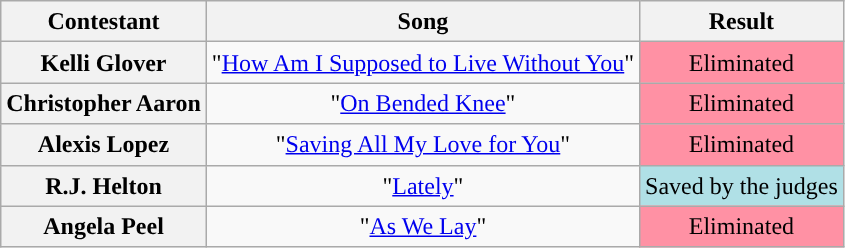<table class="wikitable" style="text-align:center; line-height:20px;">
<tr>
<th scope="col">Contestant</th>
<th scope="col">Song</th>
<th scope="col">Result</th>
</tr>
<tr>
<th scope="row">Kelli Glover</th>
<td>"<a href='#'>How Am I Supposed to Live Without You</a>"</td>
<td style="background:#FF91A4;">Eliminated</td>
</tr>
<tr>
<th scope="row">Christopher Aaron</th>
<td>"<a href='#'>On Bended Knee</a>"</td>
<td style="background:#FF91A4;">Eliminated</td>
</tr>
<tr>
<th scope="row">Alexis Lopez</th>
<td>"<a href='#'>Saving All My Love for You</a>"</td>
<td style="background:#FF91A4;">Eliminated</td>
</tr>
<tr>
<th scope="row">R.J. Helton</th>
<td>"<a href='#'>Lately</a>"</td>
<td style="background:#B0E0E6;">Saved by the judges</td>
</tr>
<tr>
<th scope="row">Angela Peel</th>
<td>"<a href='#'>As We Lay</a>"</td>
<td style="background:#FF91A4;">Eliminated</td>
</tr>
</table>
